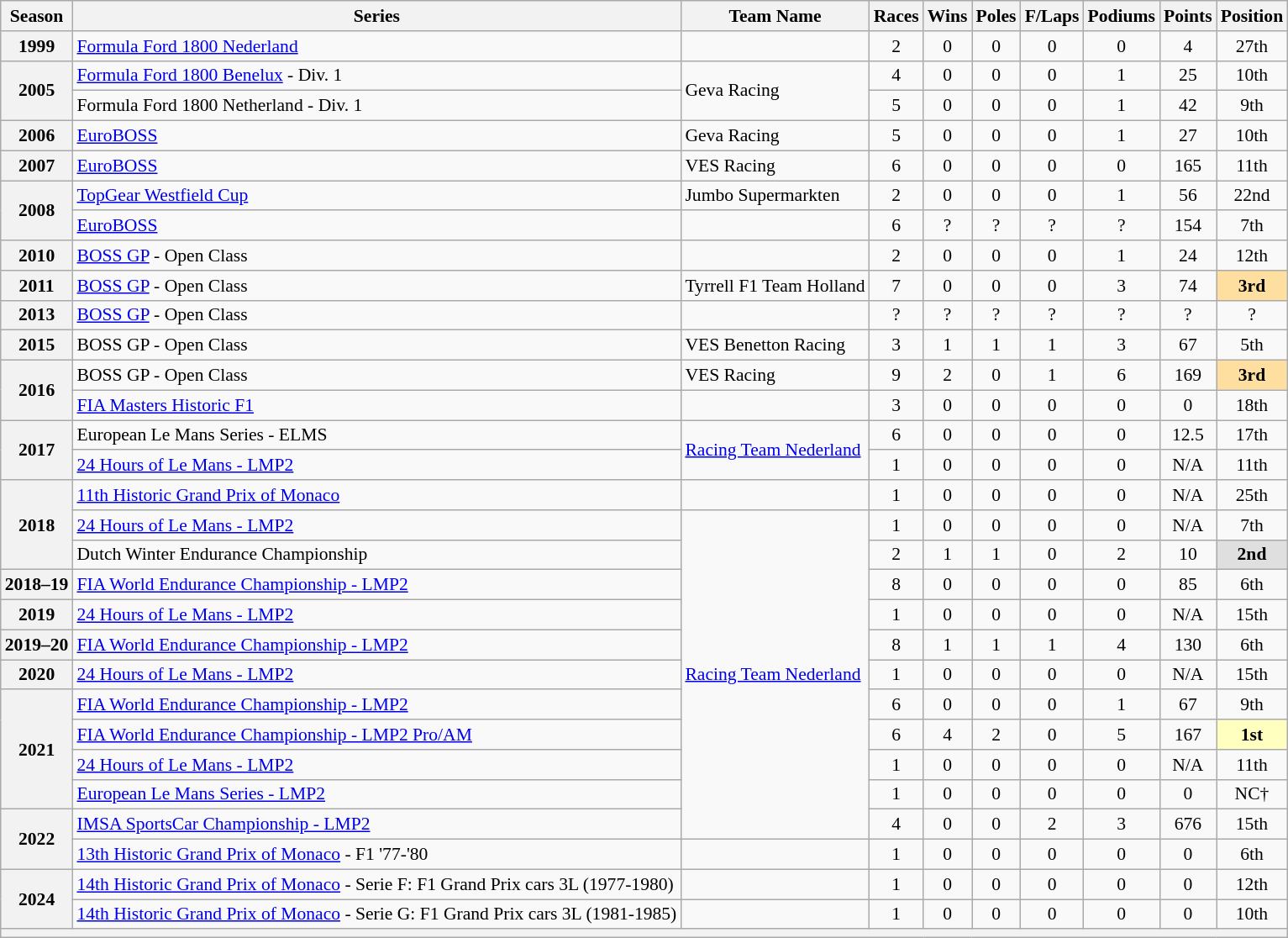<table class="wikitable" style="font-size: 90%; text-align:center">
<tr>
<th>Season</th>
<th>Series</th>
<th>Team Name</th>
<th>Races</th>
<th>Wins</th>
<th>Poles</th>
<th>F/Laps</th>
<th>Podiums</th>
<th>Points</th>
<th>Position</th>
</tr>
<tr>
<th>1999</th>
<td align="left"><a href='#'>Formula Ford 1800 Nederland</a></td>
<td align="left"></td>
<td>2</td>
<td>0</td>
<td>0</td>
<td>0</td>
<td>0</td>
<td>4</td>
<td>27th</td>
</tr>
<tr>
<th rowspan="2">2005</th>
<td align="left"><a href='#'>Formula Ford 1800 Benelux</a> - Div. 1</td>
<td rowspan="2" align="left">Geva Racing</td>
<td>4</td>
<td>0</td>
<td>0</td>
<td>0</td>
<td>1</td>
<td>25</td>
<td>10th</td>
</tr>
<tr>
<td align="left">Formula Ford 1800 Netherland - Div. 1</td>
<td>5</td>
<td>0</td>
<td>0</td>
<td>0</td>
<td>1</td>
<td>42</td>
<td>9th</td>
</tr>
<tr>
<th>2006</th>
<td align="left"><a href='#'>EuroBOSS</a></td>
<td align="left">Geva Racing</td>
<td>5</td>
<td>0</td>
<td>0</td>
<td>0</td>
<td>1</td>
<td>27</td>
<td>10th</td>
</tr>
<tr>
<th>2007</th>
<td align="left"><a href='#'>EuroBOSS</a></td>
<td align="left">VES Racing</td>
<td>6</td>
<td>0</td>
<td>0</td>
<td>0</td>
<td>0</td>
<td>165</td>
<td>11th</td>
</tr>
<tr>
<th rowspan="2">2008</th>
<td align="left"><a href='#'>TopGear Westfield Cup</a></td>
<td align="left">Jumbo Supermarkten</td>
<td>2</td>
<td>0</td>
<td>0</td>
<td>0</td>
<td>1</td>
<td>56</td>
<td>22nd</td>
</tr>
<tr>
<td align="left"><a href='#'>EuroBOSS</a></td>
<td align="left"></td>
<td>6</td>
<td>?</td>
<td>?</td>
<td>?</td>
<td>?</td>
<td>154</td>
<td>7th</td>
</tr>
<tr>
<th>2010</th>
<td align="left"><a href='#'>BOSS GP</a> - Open Class</td>
<td align="left"></td>
<td>2</td>
<td>0</td>
<td>0</td>
<td>0</td>
<td>1</td>
<td>24</td>
<td>12th</td>
</tr>
<tr>
<th>2011</th>
<td align="left"><a href='#'>BOSS GP</a> - Open Class</td>
<td align="left">Tyrrell F1 Team Holland</td>
<td>7</td>
<td>0</td>
<td>0</td>
<td>0</td>
<td>3</td>
<td>74</td>
<td style="background:#FFDF9F;"><strong>3rd</strong></td>
</tr>
<tr>
<th>2013</th>
<td align="left"><a href='#'>BOSS GP</a> - Open Class</td>
<td align="left"></td>
<td>?</td>
<td>?</td>
<td>?</td>
<td>?</td>
<td>?</td>
<td>?</td>
<td>?</td>
</tr>
<tr>
<th>2015</th>
<td align="left">BOSS GP - Open Class</td>
<td align="left">VES Benetton Racing</td>
<td>3</td>
<td>1</td>
<td>1</td>
<td>1</td>
<td>3</td>
<td>67</td>
<td>5th</td>
</tr>
<tr>
<th rowspan="2">2016</th>
<td align="left">BOSS GP - Open Class</td>
<td align="left">VES Racing</td>
<td>9</td>
<td>2</td>
<td>0</td>
<td>1</td>
<td>6</td>
<td>169</td>
<td style="background:#FFDF9F;"><strong>3rd</strong></td>
</tr>
<tr>
<td align="left"><a href='#'>FIA Masters Historic F1</a></td>
<td align="left"></td>
<td>3</td>
<td>0</td>
<td>0</td>
<td>0</td>
<td>0</td>
<td>0</td>
<td>18th</td>
</tr>
<tr>
<th rowspan="2">2017</th>
<td align="left">European Le Mans Series - ELMS</td>
<td rowspan="2" align="left"><a href='#'>Racing Team Nederland</a></td>
<td>6</td>
<td>0</td>
<td>0</td>
<td>0</td>
<td>0</td>
<td>12.5</td>
<td>17th</td>
</tr>
<tr>
<td align="left"><a href='#'>24 Hours of Le Mans - LMP2</a></td>
<td>1</td>
<td>0</td>
<td>0</td>
<td>0</td>
<td>0</td>
<td>N/A</td>
<td>11th</td>
</tr>
<tr>
<th rowspan="3">2018</th>
<td align="left"><a href='#'>11th Historic Grand Prix of Monaco</a></td>
<td></td>
<td>1</td>
<td>0</td>
<td>0</td>
<td>0</td>
<td>0</td>
<td>N/A</td>
<td>25th</td>
</tr>
<tr>
<td align="left"><a href='#'>24 Hours of Le Mans - LMP2</a></td>
<td rowspan="11" align="left"><a href='#'>Racing Team Nederland</a></td>
<td>1</td>
<td>0</td>
<td>0</td>
<td>0</td>
<td>0</td>
<td>N/A</td>
<td>7th</td>
</tr>
<tr>
<td align="left">Dutch Winter Endurance Championship</td>
<td>2</td>
<td>1</td>
<td>1</td>
<td>0</td>
<td>2</td>
<td>10</td>
<td style="background:#DFDFDF;"><strong>2nd</strong></td>
</tr>
<tr>
<th>2018–19</th>
<td align="left"><a href='#'>FIA World Endurance Championship - LMP2</a></td>
<td>8</td>
<td>0</td>
<td>0</td>
<td>0</td>
<td>0</td>
<td>85</td>
<td>6th</td>
</tr>
<tr>
<th>2019</th>
<td align=left><a href='#'>24 Hours of Le Mans - LMP2</a></td>
<td>1</td>
<td>0</td>
<td>0</td>
<td>0</td>
<td>0</td>
<td>N/A</td>
<td>15th</td>
</tr>
<tr>
<th>2019–20</th>
<td align=left nowrap><a href='#'>FIA World Endurance Championship - LMP2</a></td>
<td>8</td>
<td>1</td>
<td>1</td>
<td>1</td>
<td>4</td>
<td>130</td>
<td>6th</td>
</tr>
<tr>
<th>2020</th>
<td align="left"><a href='#'>24 Hours of Le Mans - LMP2</a></td>
<td>1</td>
<td>0</td>
<td>0</td>
<td>0</td>
<td>0</td>
<td>N/A</td>
<td>15th</td>
</tr>
<tr>
<th rowspan="4">2021</th>
<td align="left"><a href='#'>FIA World Endurance Championship - LMP2</a></td>
<td>6</td>
<td>0</td>
<td>0</td>
<td>0</td>
<td>1</td>
<td>67</td>
<td>9th</td>
</tr>
<tr>
<td align="left"><a href='#'>FIA World Endurance Championship - LMP2 Pro/AM</a></td>
<td>6</td>
<td>4</td>
<td>2</td>
<td>0</td>
<td>5</td>
<td>167</td>
<td style="background:#FFFFBF;"><strong>1st</strong></td>
</tr>
<tr>
<td align=left><a href='#'>24 Hours of Le Mans - LMP2</a></td>
<td>1</td>
<td>0</td>
<td>0</td>
<td>0</td>
<td>0</td>
<td>N/A</td>
<td>11th</td>
</tr>
<tr>
<td align=left><a href='#'>European Le Mans Series - LMP2</a></td>
<td>1</td>
<td>0</td>
<td>0</td>
<td>0</td>
<td>0</td>
<td>0</td>
<td>NC†</td>
</tr>
<tr>
<th rowspan="2">2022</th>
<td align=left><a href='#'>IMSA SportsCar Championship - LMP2</a></td>
<td>4</td>
<td>0</td>
<td>0</td>
<td>2</td>
<td>3</td>
<td>676</td>
<td>15th</td>
</tr>
<tr>
<td align="left"><a href='#'>13th Historic Grand Prix of Monaco</a> - F1 '77-'80</td>
<td></td>
<td>1</td>
<td>0</td>
<td>0</td>
<td>0</td>
<td>0</td>
<td>0</td>
<td>6th</td>
</tr>
<tr>
<th rowspan="2">2024</th>
<td align="left"><a href='#'>14th Historic Grand Prix of Monaco</a> - Serie F: F1 Grand Prix cars 3L (1977-1980)</td>
<td align="left"></td>
<td>1</td>
<td>0</td>
<td>0</td>
<td>0</td>
<td>0</td>
<td>0</td>
<td>12th</td>
</tr>
<tr>
<td align="left"><a href='#'>14th Historic Grand Prix of Monaco</a> - Serie G: F1 Grand Prix cars 3L (1981-1985)</td>
<td align="left"></td>
<td>1</td>
<td>0</td>
<td>0</td>
<td>0</td>
<td>0</td>
<td>0</td>
<td>10th</td>
</tr>
<tr>
<th colspan="10"></th>
</tr>
</table>
